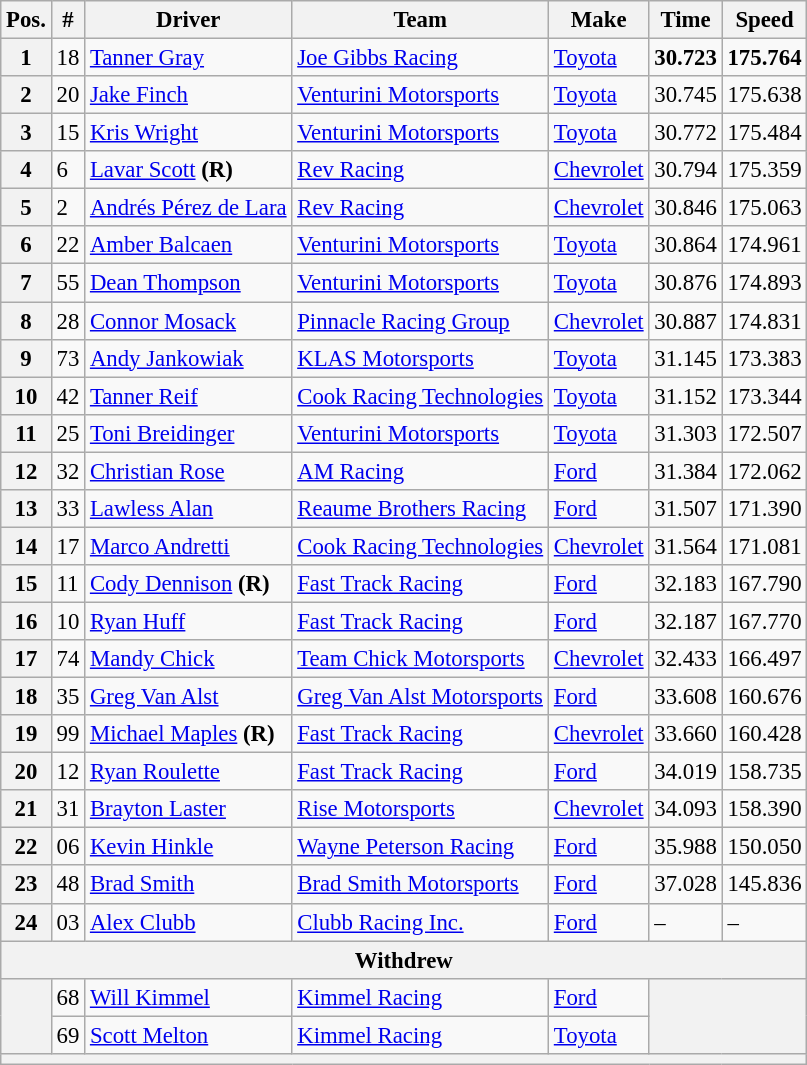<table class="wikitable" style="font-size:95%">
<tr>
<th>Pos.</th>
<th>#</th>
<th>Driver</th>
<th>Team</th>
<th>Make</th>
<th>Time</th>
<th>Speed</th>
</tr>
<tr>
<th>1</th>
<td>18</td>
<td><a href='#'>Tanner Gray</a></td>
<td><a href='#'>Joe Gibbs Racing</a></td>
<td><a href='#'>Toyota</a></td>
<td><strong>30.723</strong></td>
<td><strong>175.764</strong></td>
</tr>
<tr>
<th>2</th>
<td>20</td>
<td><a href='#'>Jake Finch</a></td>
<td><a href='#'>Venturini Motorsports</a></td>
<td><a href='#'>Toyota</a></td>
<td>30.745</td>
<td>175.638</td>
</tr>
<tr>
<th>3</th>
<td>15</td>
<td><a href='#'>Kris Wright</a></td>
<td><a href='#'>Venturini Motorsports</a></td>
<td><a href='#'>Toyota</a></td>
<td>30.772</td>
<td>175.484</td>
</tr>
<tr>
<th>4</th>
<td>6</td>
<td><a href='#'>Lavar Scott</a> <strong>(R)</strong></td>
<td><a href='#'>Rev Racing</a></td>
<td><a href='#'>Chevrolet</a></td>
<td>30.794</td>
<td>175.359</td>
</tr>
<tr>
<th>5</th>
<td>2</td>
<td><a href='#'>Andrés Pérez de Lara</a></td>
<td><a href='#'>Rev Racing</a></td>
<td><a href='#'>Chevrolet</a></td>
<td>30.846</td>
<td>175.063</td>
</tr>
<tr>
<th>6</th>
<td>22</td>
<td><a href='#'>Amber Balcaen</a></td>
<td><a href='#'>Venturini Motorsports</a></td>
<td><a href='#'>Toyota</a></td>
<td>30.864</td>
<td>174.961</td>
</tr>
<tr>
<th>7</th>
<td>55</td>
<td><a href='#'>Dean Thompson</a></td>
<td><a href='#'>Venturini Motorsports</a></td>
<td><a href='#'>Toyota</a></td>
<td>30.876</td>
<td>174.893</td>
</tr>
<tr>
<th>8</th>
<td>28</td>
<td><a href='#'>Connor Mosack</a></td>
<td><a href='#'>Pinnacle Racing Group</a></td>
<td><a href='#'>Chevrolet</a></td>
<td>30.887</td>
<td>174.831</td>
</tr>
<tr>
<th>9</th>
<td>73</td>
<td><a href='#'>Andy Jankowiak</a></td>
<td><a href='#'>KLAS Motorsports</a></td>
<td><a href='#'>Toyota</a></td>
<td>31.145</td>
<td>173.383</td>
</tr>
<tr>
<th>10</th>
<td>42</td>
<td><a href='#'>Tanner Reif</a></td>
<td><a href='#'>Cook Racing Technologies</a></td>
<td><a href='#'>Toyota</a></td>
<td>31.152</td>
<td>173.344</td>
</tr>
<tr>
<th>11</th>
<td>25</td>
<td><a href='#'>Toni Breidinger</a></td>
<td><a href='#'>Venturini Motorsports</a></td>
<td><a href='#'>Toyota</a></td>
<td>31.303</td>
<td>172.507</td>
</tr>
<tr>
<th>12</th>
<td>32</td>
<td><a href='#'>Christian Rose</a></td>
<td><a href='#'>AM Racing</a></td>
<td><a href='#'>Ford</a></td>
<td>31.384</td>
<td>172.062</td>
</tr>
<tr>
<th>13</th>
<td>33</td>
<td><a href='#'>Lawless Alan</a></td>
<td><a href='#'>Reaume Brothers Racing</a></td>
<td><a href='#'>Ford</a></td>
<td>31.507</td>
<td>171.390</td>
</tr>
<tr>
<th>14</th>
<td>17</td>
<td><a href='#'>Marco Andretti</a></td>
<td><a href='#'>Cook Racing Technologies</a></td>
<td><a href='#'>Chevrolet</a></td>
<td>31.564</td>
<td>171.081</td>
</tr>
<tr>
<th>15</th>
<td>11</td>
<td><a href='#'>Cody Dennison</a> <strong>(R)</strong></td>
<td><a href='#'>Fast Track Racing</a></td>
<td><a href='#'>Ford</a></td>
<td>32.183</td>
<td>167.790</td>
</tr>
<tr>
<th>16</th>
<td>10</td>
<td><a href='#'>Ryan Huff</a></td>
<td><a href='#'>Fast Track Racing</a></td>
<td><a href='#'>Ford</a></td>
<td>32.187</td>
<td>167.770</td>
</tr>
<tr>
<th>17</th>
<td>74</td>
<td><a href='#'>Mandy Chick</a></td>
<td><a href='#'>Team Chick Motorsports</a></td>
<td><a href='#'>Chevrolet</a></td>
<td>32.433</td>
<td>166.497</td>
</tr>
<tr>
<th>18</th>
<td>35</td>
<td><a href='#'>Greg Van Alst</a></td>
<td><a href='#'>Greg Van Alst Motorsports</a></td>
<td><a href='#'>Ford</a></td>
<td>33.608</td>
<td>160.676</td>
</tr>
<tr>
<th>19</th>
<td>99</td>
<td><a href='#'>Michael Maples</a> <strong>(R)</strong></td>
<td><a href='#'>Fast Track Racing</a></td>
<td><a href='#'>Chevrolet</a></td>
<td>33.660</td>
<td>160.428</td>
</tr>
<tr>
<th>20</th>
<td>12</td>
<td><a href='#'>Ryan Roulette</a></td>
<td><a href='#'>Fast Track Racing</a></td>
<td><a href='#'>Ford</a></td>
<td>34.019</td>
<td>158.735</td>
</tr>
<tr>
<th>21</th>
<td>31</td>
<td><a href='#'>Brayton Laster</a></td>
<td><a href='#'>Rise Motorsports</a></td>
<td><a href='#'>Chevrolet</a></td>
<td>34.093</td>
<td>158.390</td>
</tr>
<tr>
<th>22</th>
<td>06</td>
<td><a href='#'>Kevin Hinkle</a></td>
<td><a href='#'>Wayne Peterson Racing</a></td>
<td><a href='#'>Ford</a></td>
<td>35.988</td>
<td>150.050</td>
</tr>
<tr>
<th>23</th>
<td>48</td>
<td><a href='#'>Brad Smith</a></td>
<td><a href='#'>Brad Smith Motorsports</a></td>
<td><a href='#'>Ford</a></td>
<td>37.028</td>
<td>145.836</td>
</tr>
<tr>
<th>24</th>
<td>03</td>
<td><a href='#'>Alex Clubb</a></td>
<td><a href='#'>Clubb Racing Inc.</a></td>
<td><a href='#'>Ford</a></td>
<td>–</td>
<td>–</td>
</tr>
<tr>
<th colspan="7">Withdrew</th>
</tr>
<tr>
<th rowspan="2"></th>
<td>68</td>
<td><a href='#'>Will Kimmel</a></td>
<td><a href='#'>Kimmel Racing</a></td>
<td><a href='#'>Ford</a></td>
<th colspan="2" rowspan="2"></th>
</tr>
<tr>
<td>69</td>
<td><a href='#'>Scott Melton</a></td>
<td><a href='#'>Kimmel Racing</a></td>
<td><a href='#'>Toyota</a></td>
</tr>
<tr>
<th colspan="7"></th>
</tr>
</table>
